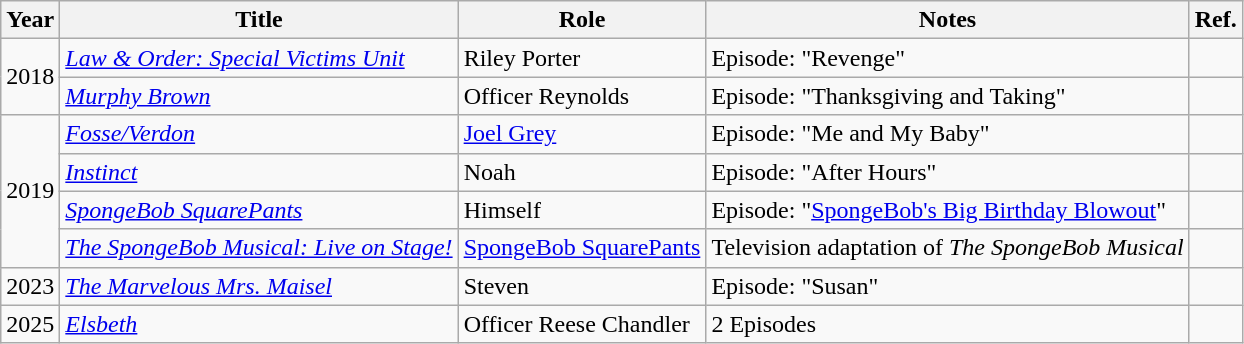<table class="wikitable plainrowheaders sortable">
<tr>
<th scope="col">Year</th>
<th scope="col">Title</th>
<th scope="col">Role</th>
<th scope="col" class="unsortable">Notes</th>
<th>Ref.</th>
</tr>
<tr>
<td rowspan=2>2018</td>
<td><em><a href='#'>Law & Order: Special Victims Unit</a></em></td>
<td>Riley Porter</td>
<td>Episode: "Revenge"</td>
<td></td>
</tr>
<tr>
<td><em><a href='#'>Murphy Brown</a></em></td>
<td>Officer Reynolds</td>
<td>Episode: "Thanksgiving and Taking"</td>
<td></td>
</tr>
<tr>
<td rowspan=4>2019</td>
<td><em><a href='#'>Fosse/Verdon</a></em></td>
<td><a href='#'>Joel Grey</a></td>
<td>Episode: "Me and My Baby"</td>
<td></td>
</tr>
<tr>
<td><em><a href='#'>Instinct</a></em></td>
<td>Noah</td>
<td>Episode: "After Hours"</td>
<td></td>
</tr>
<tr>
<td><em><a href='#'>SpongeBob SquarePants</a></em></td>
<td>Himself</td>
<td>Episode: "<a href='#'>SpongeBob's Big Birthday Blowout</a>"</td>
<td></td>
</tr>
<tr>
<td><em><a href='#'>The SpongeBob Musical: Live on Stage!</a></em></td>
<td><a href='#'>SpongeBob SquarePants</a></td>
<td>Television adaptation of <em>The SpongeBob Musical</em></td>
<td></td>
</tr>
<tr>
<td>2023</td>
<td><em><a href='#'>The Marvelous Mrs. Maisel</a></em></td>
<td>Steven</td>
<td>Episode: "Susan"</td>
</tr>
<tr>
<td>2025</td>
<td><em><a href='#'>Elsbeth</a></em></td>
<td>Officer Reese Chandler</td>
<td>2 Episodes</td>
<td></td>
</tr>
</table>
